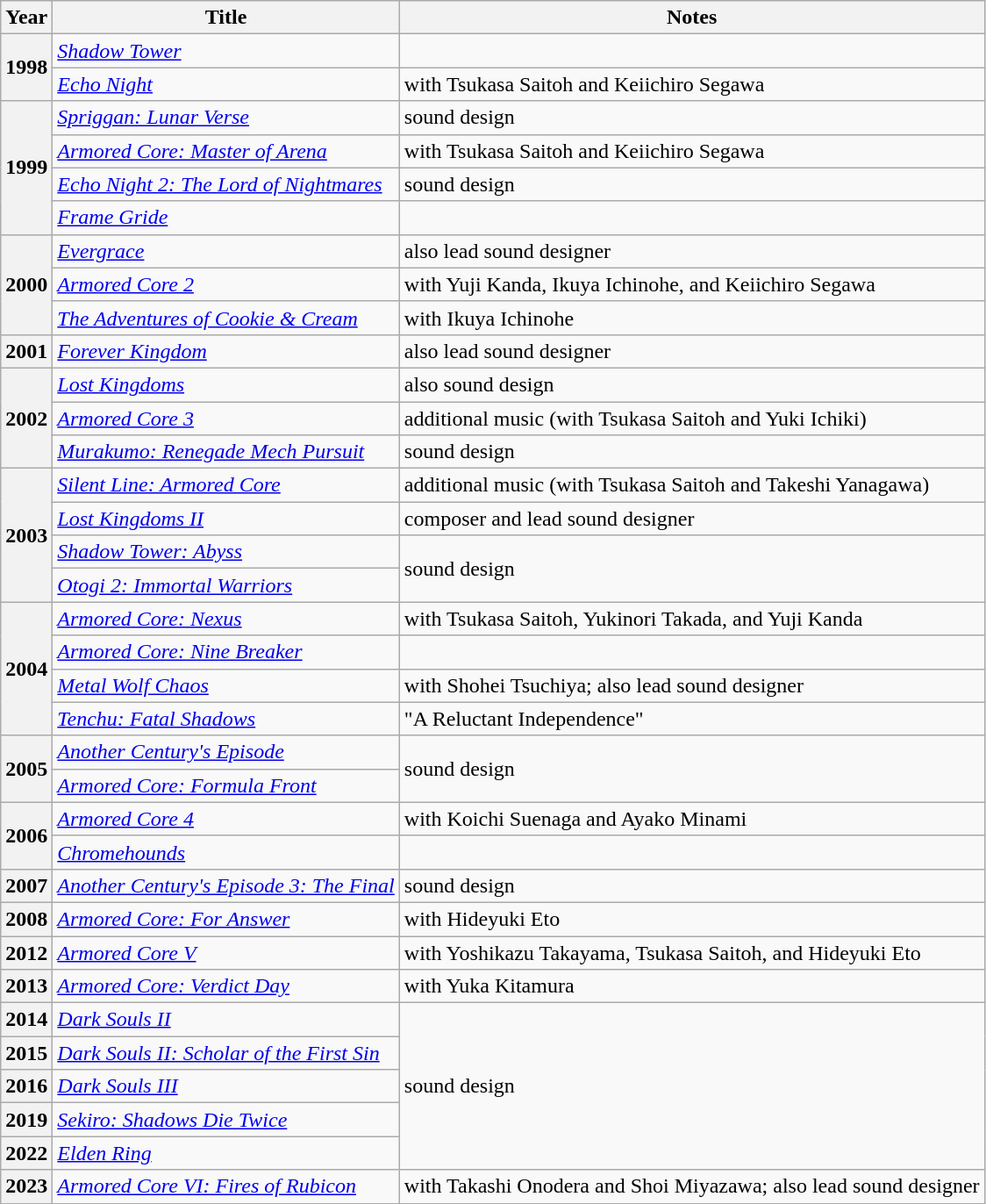<table class="wikitable">
<tr>
<th>Year</th>
<th>Title</th>
<th>Notes</th>
</tr>
<tr>
<th rowspan="2">1998</th>
<td><em><a href='#'>Shadow Tower</a></em></td>
<td></td>
</tr>
<tr>
<td><em><a href='#'>Echo Night</a></em></td>
<td>with Tsukasa Saitoh and Keiichiro Segawa</td>
</tr>
<tr>
<th rowspan="4">1999</th>
<td><em><a href='#'>Spriggan: Lunar Verse</a></em></td>
<td>sound design</td>
</tr>
<tr>
<td><em><a href='#'>Armored Core: Master of Arena</a></em></td>
<td>with Tsukasa Saitoh and Keiichiro Segawa</td>
</tr>
<tr>
<td><em><a href='#'>Echo Night 2: The Lord of Nightmares</a></em></td>
<td>sound design</td>
</tr>
<tr>
<td><em><a href='#'>Frame Gride</a></em></td>
<td></td>
</tr>
<tr>
<th rowspan="3">2000</th>
<td><em><a href='#'>Evergrace</a></em></td>
<td>also lead sound designer</td>
</tr>
<tr>
<td><em><a href='#'>Armored Core 2</a></em></td>
<td>with Yuji Kanda, Ikuya Ichinohe, and Keiichiro Segawa</td>
</tr>
<tr>
<td><em><a href='#'>The Adventures of Cookie & Cream</a></em></td>
<td>with Ikuya Ichinohe</td>
</tr>
<tr>
<th>2001</th>
<td><em><a href='#'>Forever Kingdom</a></em></td>
<td>also lead sound designer</td>
</tr>
<tr>
<th rowspan="3">2002</th>
<td><em><a href='#'>Lost Kingdoms</a></em></td>
<td>also sound design</td>
</tr>
<tr>
<td><em><a href='#'>Armored Core 3</a></em></td>
<td>additional music (with Tsukasa Saitoh and Yuki Ichiki)</td>
</tr>
<tr>
<td><em><a href='#'>Murakumo: Renegade Mech Pursuit</a></em></td>
<td>sound design</td>
</tr>
<tr>
<th rowspan="4">2003</th>
<td><em><a href='#'>Silent Line: Armored Core</a></em></td>
<td>additional music (with Tsukasa Saitoh and Takeshi Yanagawa)</td>
</tr>
<tr>
<td><em><a href='#'>Lost Kingdoms II</a></em></td>
<td>composer and lead sound designer</td>
</tr>
<tr>
<td><em><a href='#'>Shadow Tower: Abyss</a></em></td>
<td rowspan="2">sound design</td>
</tr>
<tr>
<td><em><a href='#'>Otogi 2: Immortal Warriors</a></em></td>
</tr>
<tr>
<th rowspan="4">2004</th>
<td><em><a href='#'>Armored Core: Nexus</a></em></td>
<td>with Tsukasa Saitoh, Yukinori Takada, and Yuji Kanda</td>
</tr>
<tr>
<td><em><a href='#'>Armored Core: Nine Breaker</a></em></td>
<td></td>
</tr>
<tr>
<td><em><a href='#'>Metal Wolf Chaos</a></em></td>
<td>with Shohei Tsuchiya; also lead sound designer</td>
</tr>
<tr>
<td><em><a href='#'>Tenchu: Fatal Shadows</a></em></td>
<td>"A Reluctant Independence"</td>
</tr>
<tr>
<th rowspan="2">2005</th>
<td><em><a href='#'>Another Century's Episode</a></em></td>
<td rowspan="2">sound design</td>
</tr>
<tr>
<td><em><a href='#'>Armored Core: Formula Front</a></em></td>
</tr>
<tr>
<th rowspan="2">2006</th>
<td><em><a href='#'>Armored Core 4</a></em></td>
<td>with Koichi Suenaga and Ayako Minami</td>
</tr>
<tr>
<td><em><a href='#'>Chromehounds</a></em></td>
<td></td>
</tr>
<tr>
<th>2007</th>
<td><em><a href='#'>Another Century's Episode 3: The Final</a></em></td>
<td>sound design</td>
</tr>
<tr>
<th>2008</th>
<td><em><a href='#'>Armored Core: For Answer</a></em></td>
<td>with Hideyuki Eto</td>
</tr>
<tr>
<th>2012</th>
<td><em><a href='#'>Armored Core V</a></em></td>
<td>with Yoshikazu Takayama, Tsukasa Saitoh, and Hideyuki Eto</td>
</tr>
<tr>
<th>2013</th>
<td><em><a href='#'>Armored Core: Verdict Day</a></em></td>
<td>with Yuka Kitamura</td>
</tr>
<tr>
<th>2014</th>
<td><em><a href='#'>Dark Souls II</a></em></td>
<td rowspan="5">sound design</td>
</tr>
<tr>
<th>2015</th>
<td><em><a href='#'>Dark Souls II: Scholar of the First Sin</a></em></td>
</tr>
<tr>
<th>2016</th>
<td><em><a href='#'>Dark Souls III</a></em></td>
</tr>
<tr>
<th>2019</th>
<td><em><a href='#'>Sekiro: Shadows Die Twice</a></em></td>
</tr>
<tr>
<th>2022</th>
<td><em><a href='#'>Elden Ring</a></em></td>
</tr>
<tr>
<th>2023</th>
<td><em><a href='#'>Armored Core VI: Fires of Rubicon</a></em></td>
<td>with Takashi Onodera and Shoi Miyazawa; also lead sound designer</td>
</tr>
</table>
